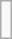<table class=wikitable>
<tr>
<td><br>



</td>
</tr>
</table>
